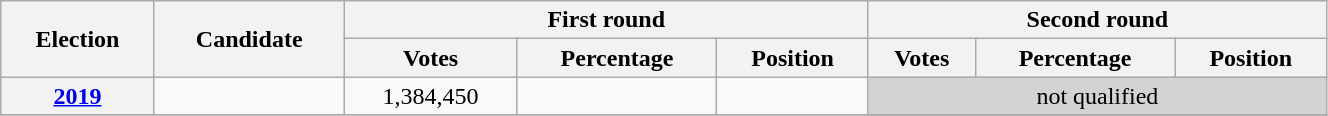<table class=wikitable width=70%>
<tr>
<th rowspan=2>Election</th>
<th rowspan=2>Candidate</th>
<th colspan=3>First round</th>
<th colspan=3>Second round</th>
</tr>
<tr>
<th>Votes</th>
<th>Percentage</th>
<th>Position</th>
<th>Votes</th>
<th>Percentage</th>
<th>Position</th>
</tr>
<tr align=center>
<th><a href='#'>2019</a></th>
<td></td>
<td>1,384,450</td>
<td></td>
<td></td>
<td bgcolor=lightgrey colspan=3>not qualified</td>
</tr>
<tr>
</tr>
</table>
